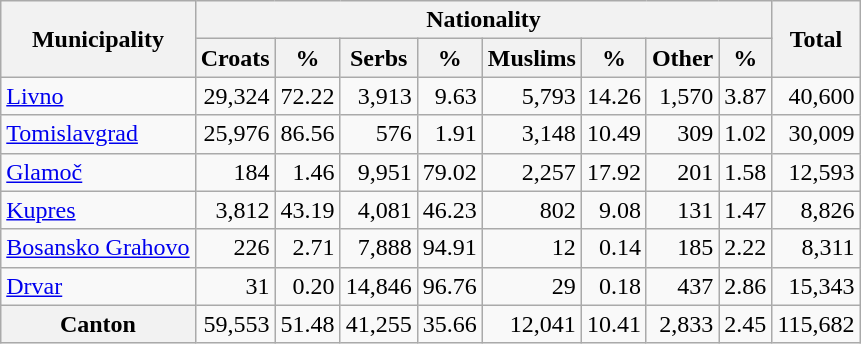<table class="wikitable" style="text-align:right;">
<tr>
<th rowspan="2">Municipality</th>
<th colspan="8">Nationality</th>
<th rowspan="2">Total</th>
</tr>
<tr>
<th>Croats</th>
<th>%</th>
<th>Serbs</th>
<th>%</th>
<th>Muslims</th>
<th>%</th>
<th>Other</th>
<th>%</th>
</tr>
<tr>
<td style="text-align:left;"><a href='#'>Livno</a></td>
<td>29,324</td>
<td>72.22</td>
<td>3,913</td>
<td>9.63</td>
<td>5,793</td>
<td>14.26</td>
<td>1,570</td>
<td>3.87</td>
<td>40,600</td>
</tr>
<tr>
<td style="text-align:left;"><a href='#'>Tomislavgrad</a></td>
<td>25,976</td>
<td>86.56</td>
<td>576</td>
<td>1.91</td>
<td>3,148</td>
<td>10.49</td>
<td>309</td>
<td>1.02</td>
<td>30,009</td>
</tr>
<tr>
<td style="text-align:left;"><a href='#'>Glamoč</a></td>
<td>184</td>
<td>1.46</td>
<td>9,951</td>
<td>79.02</td>
<td>2,257</td>
<td>17.92</td>
<td>201</td>
<td>1.58</td>
<td>12,593</td>
</tr>
<tr>
<td style="text-align:left;"><a href='#'>Kupres</a></td>
<td>3,812</td>
<td>43.19</td>
<td>4,081</td>
<td>46.23</td>
<td>802</td>
<td>9.08</td>
<td>131</td>
<td>1.47</td>
<td>8,826</td>
</tr>
<tr>
<td><a href='#'>Bosansko Grahovo</a></td>
<td>226</td>
<td>2.71</td>
<td>7,888</td>
<td>94.91</td>
<td>12</td>
<td>0.14</td>
<td>185</td>
<td>2.22</td>
<td>8,311</td>
</tr>
<tr>
<td style="text-align:left;"><a href='#'>Drvar</a></td>
<td>31</td>
<td>0.20</td>
<td>14,846</td>
<td>96.76</td>
<td>29</td>
<td>0.18</td>
<td>437</td>
<td>2.86</td>
<td>15,343</td>
</tr>
<tr>
<th>Canton</th>
<td>59,553</td>
<td>51.48</td>
<td>41,255</td>
<td>35.66</td>
<td>12,041</td>
<td>10.41</td>
<td>2,833</td>
<td>2.45</td>
<td>115,682</td>
</tr>
</table>
